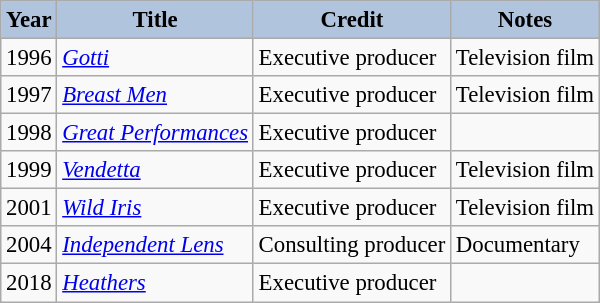<table class="wikitable" style="font-size:95%;">
<tr>
<th style="background:#B0C4DE;">Year</th>
<th style="background:#B0C4DE;">Title</th>
<th style="background:#B0C4DE;">Credit</th>
<th style="background:#B0C4DE;">Notes</th>
</tr>
<tr>
<td>1996</td>
<td><em><a href='#'>Gotti</a></em></td>
<td>Executive producer</td>
<td>Television film</td>
</tr>
<tr>
<td>1997</td>
<td><em><a href='#'>Breast Men</a></em></td>
<td>Executive producer</td>
<td>Television film</td>
</tr>
<tr>
<td>1998</td>
<td><em><a href='#'>Great Performances</a></em></td>
<td>Executive producer</td>
<td></td>
</tr>
<tr>
<td>1999</td>
<td><em><a href='#'>Vendetta</a></em></td>
<td>Executive producer</td>
<td>Television film</td>
</tr>
<tr>
<td>2001</td>
<td><em><a href='#'>Wild Iris</a></em></td>
<td>Executive producer</td>
<td>Television film</td>
</tr>
<tr>
<td>2004</td>
<td><em><a href='#'>Independent Lens</a></em></td>
<td>Consulting producer</td>
<td>Documentary</td>
</tr>
<tr>
<td>2018</td>
<td><em><a href='#'>Heathers</a></em></td>
<td>Executive producer</td>
<td></td>
</tr>
</table>
